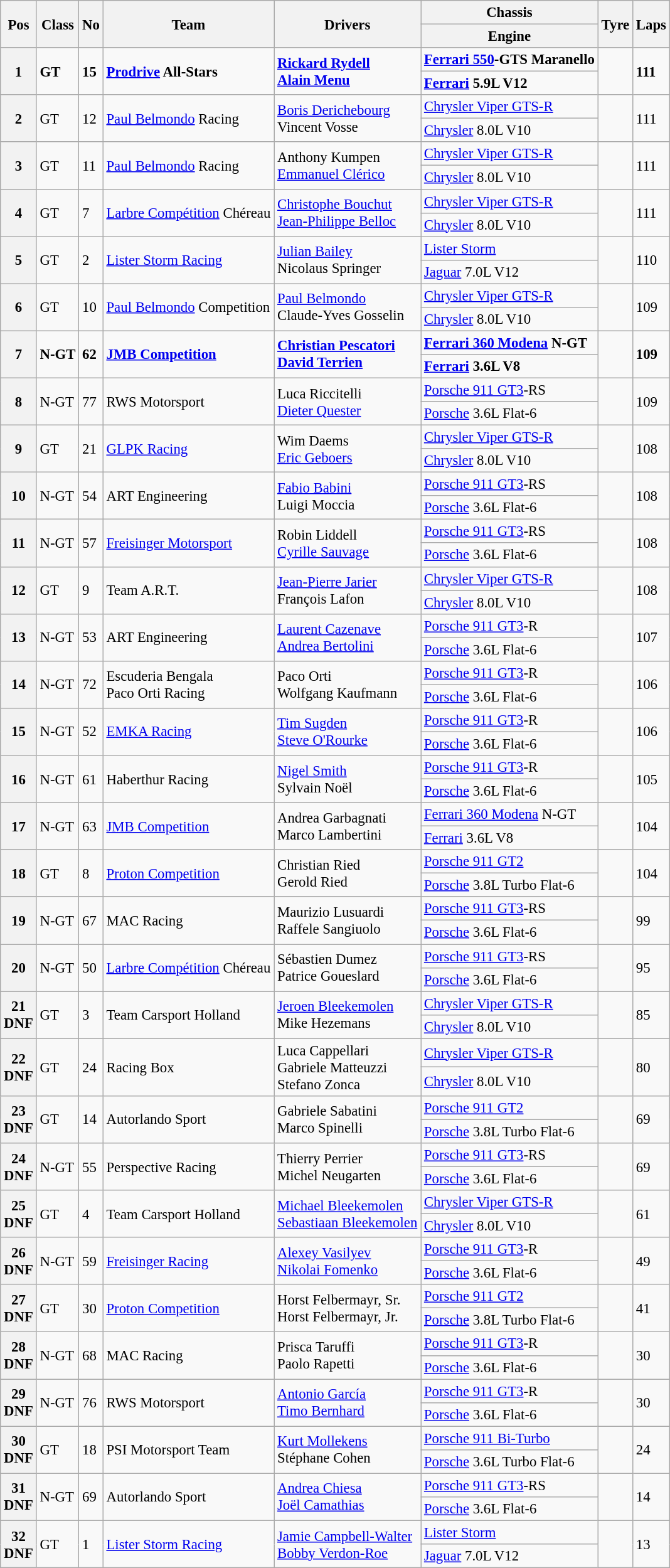<table class="wikitable" style="font-size: 95%;">
<tr>
<th rowspan=2>Pos</th>
<th rowspan=2>Class</th>
<th rowspan=2>No</th>
<th rowspan=2>Team</th>
<th rowspan=2>Drivers</th>
<th>Chassis</th>
<th rowspan=2>Tyre</th>
<th rowspan=2>Laps</th>
</tr>
<tr>
<th>Engine</th>
</tr>
<tr style="font-weight:bold">
<th rowspan=2>1</th>
<td rowspan=2>GT</td>
<td rowspan=2>15</td>
<td rowspan=2> <a href='#'>Prodrive</a> All-Stars</td>
<td rowspan=2> <a href='#'>Rickard Rydell</a><br> <a href='#'>Alain Menu</a></td>
<td><a href='#'>Ferrari 550</a>-GTS Maranello</td>
<td rowspan=2></td>
<td rowspan=2>111</td>
</tr>
<tr style="font-weight:bold">
<td><a href='#'>Ferrari</a> 5.9L V12</td>
</tr>
<tr>
<th rowspan=2>2</th>
<td rowspan=2>GT</td>
<td rowspan=2>12</td>
<td rowspan=2> <a href='#'>Paul Belmondo</a> Racing</td>
<td rowspan=2> <a href='#'>Boris Derichebourg</a><br> Vincent Vosse</td>
<td><a href='#'>Chrysler Viper GTS-R</a></td>
<td rowspan=2></td>
<td rowspan=2>111</td>
</tr>
<tr>
<td><a href='#'>Chrysler</a> 8.0L V10</td>
</tr>
<tr>
<th rowspan=2>3</th>
<td rowspan=2>GT</td>
<td rowspan=2>11</td>
<td rowspan=2> <a href='#'>Paul Belmondo</a> Racing</td>
<td rowspan=2> Anthony Kumpen<br> <a href='#'>Emmanuel Clérico</a></td>
<td><a href='#'>Chrysler Viper GTS-R</a></td>
<td rowspan=2></td>
<td rowspan=2>111</td>
</tr>
<tr>
<td><a href='#'>Chrysler</a> 8.0L V10</td>
</tr>
<tr>
<th rowspan=2>4</th>
<td rowspan=2>GT</td>
<td rowspan=2>7</td>
<td rowspan=2> <a href='#'>Larbre Compétition</a> Chéreau</td>
<td rowspan=2> <a href='#'>Christophe Bouchut</a><br> <a href='#'>Jean-Philippe Belloc</a></td>
<td><a href='#'>Chrysler Viper GTS-R</a></td>
<td rowspan=2></td>
<td rowspan=2>111</td>
</tr>
<tr>
<td><a href='#'>Chrysler</a> 8.0L V10</td>
</tr>
<tr>
<th rowspan=2>5</th>
<td rowspan=2>GT</td>
<td rowspan=2>2</td>
<td rowspan=2> <a href='#'>Lister Storm Racing</a></td>
<td rowspan=2> <a href='#'>Julian Bailey</a><br> Nicolaus Springer</td>
<td><a href='#'>Lister Storm</a></td>
<td rowspan=2></td>
<td rowspan=2>110</td>
</tr>
<tr>
<td><a href='#'>Jaguar</a> 7.0L V12</td>
</tr>
<tr>
<th rowspan=2>6</th>
<td rowspan=2>GT</td>
<td rowspan=2>10</td>
<td rowspan=2> <a href='#'>Paul Belmondo</a> Competition</td>
<td rowspan=2> <a href='#'>Paul Belmondo</a><br> Claude-Yves Gosselin</td>
<td><a href='#'>Chrysler Viper GTS-R</a></td>
<td rowspan=2></td>
<td rowspan=2>109</td>
</tr>
<tr>
<td><a href='#'>Chrysler</a> 8.0L V10</td>
</tr>
<tr style="font-weight:bold">
<th rowspan=2>7</th>
<td rowspan=2>N-GT</td>
<td rowspan=2>62</td>
<td rowspan=2> <a href='#'>JMB Competition</a></td>
<td rowspan=2> <a href='#'>Christian Pescatori</a><br> <a href='#'>David Terrien</a></td>
<td><a href='#'>Ferrari 360 Modena</a> N-GT</td>
<td rowspan=2></td>
<td rowspan=2>109</td>
</tr>
<tr style="font-weight:bold">
<td><a href='#'>Ferrari</a> 3.6L V8</td>
</tr>
<tr>
<th rowspan=2>8</th>
<td rowspan=2>N-GT</td>
<td rowspan=2>77</td>
<td rowspan=2> RWS Motorsport</td>
<td rowspan=2> Luca Riccitelli<br> <a href='#'>Dieter Quester</a></td>
<td><a href='#'>Porsche 911 GT3</a>-RS</td>
<td rowspan=2></td>
<td rowspan=2>109</td>
</tr>
<tr>
<td><a href='#'>Porsche</a> 3.6L Flat-6</td>
</tr>
<tr>
<th rowspan=2>9</th>
<td rowspan=2>GT</td>
<td rowspan=2>21</td>
<td rowspan=2> <a href='#'>GLPK Racing</a></td>
<td rowspan=2> Wim Daems<br> <a href='#'>Eric Geboers</a></td>
<td><a href='#'>Chrysler Viper GTS-R</a></td>
<td rowspan=2></td>
<td rowspan=2>108</td>
</tr>
<tr>
<td><a href='#'>Chrysler</a> 8.0L V10</td>
</tr>
<tr>
<th rowspan=2>10</th>
<td rowspan=2>N-GT</td>
<td rowspan=2>54</td>
<td rowspan=2> ART Engineering</td>
<td rowspan=2> <a href='#'>Fabio Babini</a><br> Luigi Moccia</td>
<td><a href='#'>Porsche 911 GT3</a>-RS</td>
<td rowspan=2></td>
<td rowspan=2>108</td>
</tr>
<tr>
<td><a href='#'>Porsche</a> 3.6L Flat-6</td>
</tr>
<tr>
<th rowspan=2>11</th>
<td rowspan=2>N-GT</td>
<td rowspan=2>57</td>
<td rowspan=2> <a href='#'>Freisinger Motorsport</a></td>
<td rowspan=2> Robin Liddell<br> <a href='#'>Cyrille Sauvage</a></td>
<td><a href='#'>Porsche 911 GT3</a>-RS</td>
<td rowspan=2></td>
<td rowspan=2>108</td>
</tr>
<tr>
<td><a href='#'>Porsche</a> 3.6L Flat-6</td>
</tr>
<tr>
<th rowspan=2>12</th>
<td rowspan=2>GT</td>
<td rowspan=2>9</td>
<td rowspan=2> Team A.R.T.</td>
<td rowspan=2> <a href='#'>Jean-Pierre Jarier</a><br> François Lafon</td>
<td><a href='#'>Chrysler Viper GTS-R</a></td>
<td rowspan=2></td>
<td rowspan=2>108</td>
</tr>
<tr>
<td><a href='#'>Chrysler</a> 8.0L V10</td>
</tr>
<tr>
<th rowspan=2>13</th>
<td rowspan=2>N-GT</td>
<td rowspan=2>53</td>
<td rowspan=2> ART Engineering</td>
<td rowspan=2> <a href='#'>Laurent Cazenave</a><br> <a href='#'>Andrea Bertolini</a></td>
<td><a href='#'>Porsche 911 GT3</a>-R</td>
<td rowspan=2></td>
<td rowspan=2>107</td>
</tr>
<tr>
<td><a href='#'>Porsche</a> 3.6L Flat-6</td>
</tr>
<tr>
<th rowspan=2>14</th>
<td rowspan=2>N-GT</td>
<td rowspan=2>72</td>
<td rowspan=2> Escuderia Bengala<br> Paco Orti Racing</td>
<td rowspan=2> Paco Orti<br> Wolfgang Kaufmann</td>
<td><a href='#'>Porsche 911 GT3</a>-R</td>
<td rowspan=2></td>
<td rowspan=2>106</td>
</tr>
<tr>
<td><a href='#'>Porsche</a> 3.6L Flat-6</td>
</tr>
<tr>
<th rowspan=2>15</th>
<td rowspan=2>N-GT</td>
<td rowspan=2>52</td>
<td rowspan=2> <a href='#'>EMKA Racing</a></td>
<td rowspan=2> <a href='#'>Tim Sugden</a><br> <a href='#'>Steve O'Rourke</a></td>
<td><a href='#'>Porsche 911 GT3</a>-R</td>
<td rowspan=2></td>
<td rowspan=2>106</td>
</tr>
<tr>
<td><a href='#'>Porsche</a> 3.6L Flat-6</td>
</tr>
<tr>
<th rowspan=2>16</th>
<td rowspan=2>N-GT</td>
<td rowspan=2>61</td>
<td rowspan=2> Haberthur Racing</td>
<td rowspan=2> <a href='#'>Nigel Smith</a><br> Sylvain Noël</td>
<td><a href='#'>Porsche 911 GT3</a>-R</td>
<td rowspan=2></td>
<td rowspan=2>105</td>
</tr>
<tr>
<td><a href='#'>Porsche</a> 3.6L Flat-6</td>
</tr>
<tr>
<th rowspan=2>17</th>
<td rowspan=2>N-GT</td>
<td rowspan=2>63</td>
<td rowspan=2> <a href='#'>JMB Competition</a></td>
<td rowspan=2> Andrea Garbagnati<br> Marco Lambertini</td>
<td><a href='#'>Ferrari 360 Modena</a> N-GT</td>
<td rowspan=2></td>
<td rowspan=2>104</td>
</tr>
<tr>
<td><a href='#'>Ferrari</a> 3.6L V8</td>
</tr>
<tr>
<th rowspan=2>18</th>
<td rowspan=2>GT</td>
<td rowspan=2>8</td>
<td rowspan=2> <a href='#'>Proton Competition</a></td>
<td rowspan=2> Christian Ried<br> Gerold Ried</td>
<td><a href='#'>Porsche 911 GT2</a></td>
<td rowspan=2></td>
<td rowspan=2>104</td>
</tr>
<tr>
<td><a href='#'>Porsche</a> 3.8L Turbo Flat-6</td>
</tr>
<tr>
<th rowspan=2>19</th>
<td rowspan=2>N-GT</td>
<td rowspan=2>67</td>
<td rowspan=2> MAC Racing</td>
<td rowspan=2> Maurizio Lusuardi<br> Raffele Sangiuolo</td>
<td><a href='#'>Porsche 911 GT3</a>-RS</td>
<td rowspan=2></td>
<td rowspan=2>99</td>
</tr>
<tr>
<td><a href='#'>Porsche</a> 3.6L Flat-6</td>
</tr>
<tr>
<th rowspan=2>20</th>
<td rowspan=2>N-GT</td>
<td rowspan=2>50</td>
<td rowspan=2> <a href='#'>Larbre Compétition</a> Chéreau</td>
<td rowspan=2> Sébastien Dumez<br> Patrice Goueslard</td>
<td><a href='#'>Porsche 911 GT3</a>-RS</td>
<td rowspan=2></td>
<td rowspan=2>95</td>
</tr>
<tr>
<td><a href='#'>Porsche</a> 3.6L Flat-6</td>
</tr>
<tr>
<th rowspan=2>21<br>DNF</th>
<td rowspan=2>GT</td>
<td rowspan=2>3</td>
<td rowspan=2> Team Carsport Holland</td>
<td rowspan=2> <a href='#'>Jeroen Bleekemolen</a><br> Mike Hezemans</td>
<td><a href='#'>Chrysler Viper GTS-R</a></td>
<td rowspan=2></td>
<td rowspan=2>85</td>
</tr>
<tr>
<td><a href='#'>Chrysler</a> 8.0L V10</td>
</tr>
<tr>
<th rowspan=2>22<br>DNF</th>
<td rowspan=2>GT</td>
<td rowspan=2>24</td>
<td rowspan=2> Racing Box</td>
<td rowspan=2> Luca Cappellari<br> Gabriele Matteuzzi<br> Stefano Zonca</td>
<td><a href='#'>Chrysler Viper GTS-R</a></td>
<td rowspan=2></td>
<td rowspan=2>80</td>
</tr>
<tr>
<td><a href='#'>Chrysler</a> 8.0L V10</td>
</tr>
<tr>
<th rowspan=2>23<br>DNF</th>
<td rowspan=2>GT</td>
<td rowspan=2>14</td>
<td rowspan=2> Autorlando Sport</td>
<td rowspan=2> Gabriele Sabatini<br> Marco Spinelli</td>
<td><a href='#'>Porsche 911 GT2</a></td>
<td rowspan=2></td>
<td rowspan=2>69</td>
</tr>
<tr>
<td><a href='#'>Porsche</a> 3.8L Turbo Flat-6</td>
</tr>
<tr>
<th rowspan=2>24<br>DNF</th>
<td rowspan=2>N-GT</td>
<td rowspan=2>55</td>
<td rowspan=2> Perspective Racing</td>
<td rowspan=2> Thierry Perrier<br> Michel Neugarten</td>
<td><a href='#'>Porsche 911 GT3</a>-RS</td>
<td rowspan=2></td>
<td rowspan=2>69</td>
</tr>
<tr>
<td><a href='#'>Porsche</a> 3.6L Flat-6</td>
</tr>
<tr>
<th rowspan=2>25<br>DNF</th>
<td rowspan=2>GT</td>
<td rowspan=2>4</td>
<td rowspan=2> Team Carsport Holland</td>
<td rowspan=2> <a href='#'>Michael Bleekemolen</a><br> <a href='#'>Sebastiaan Bleekemolen</a></td>
<td><a href='#'>Chrysler Viper GTS-R</a></td>
<td rowspan=2></td>
<td rowspan=2>61</td>
</tr>
<tr>
<td><a href='#'>Chrysler</a> 8.0L V10</td>
</tr>
<tr>
<th rowspan=2>26<br>DNF</th>
<td rowspan=2>N-GT</td>
<td rowspan=2>59</td>
<td rowspan=2> <a href='#'>Freisinger Racing</a></td>
<td rowspan=2> <a href='#'>Alexey Vasilyev</a><br> <a href='#'>Nikolai Fomenko</a></td>
<td><a href='#'>Porsche 911 GT3</a>-R</td>
<td rowspan=2></td>
<td rowspan=2>49</td>
</tr>
<tr>
<td><a href='#'>Porsche</a> 3.6L Flat-6</td>
</tr>
<tr>
<th rowspan=2>27<br>DNF</th>
<td rowspan=2>GT</td>
<td rowspan=2>30</td>
<td rowspan=2> <a href='#'>Proton Competition</a></td>
<td rowspan=2> Horst Felbermayr, Sr.<br> Horst Felbermayr, Jr.</td>
<td><a href='#'>Porsche 911 GT2</a></td>
<td rowspan=2></td>
<td rowspan=2>41</td>
</tr>
<tr>
<td><a href='#'>Porsche</a> 3.8L Turbo Flat-6</td>
</tr>
<tr>
<th rowspan=2>28<br>DNF</th>
<td rowspan=2>N-GT</td>
<td rowspan=2>68</td>
<td rowspan=2> MAC Racing</td>
<td rowspan=2> Prisca Taruffi<br> Paolo Rapetti</td>
<td><a href='#'>Porsche 911 GT3</a>-R</td>
<td rowspan=2></td>
<td rowspan=2>30</td>
</tr>
<tr>
<td><a href='#'>Porsche</a> 3.6L Flat-6</td>
</tr>
<tr>
<th rowspan=2>29<br>DNF</th>
<td rowspan=2>N-GT</td>
<td rowspan=2>76</td>
<td rowspan=2> RWS Motorsport</td>
<td rowspan=2> <a href='#'>Antonio García</a><br> <a href='#'>Timo Bernhard</a></td>
<td><a href='#'>Porsche 911 GT3</a>-R</td>
<td rowspan=2></td>
<td rowspan=2>30</td>
</tr>
<tr>
<td><a href='#'>Porsche</a> 3.6L Flat-6</td>
</tr>
<tr>
<th rowspan=2>30<br>DNF</th>
<td rowspan=2>GT</td>
<td rowspan=2>18</td>
<td rowspan=2> PSI Motorsport Team</td>
<td rowspan=2> <a href='#'>Kurt Mollekens</a><br> Stéphane Cohen</td>
<td><a href='#'>Porsche 911 Bi-Turbo</a></td>
<td rowspan=2></td>
<td rowspan=2>24</td>
</tr>
<tr>
<td><a href='#'>Porsche</a> 3.6L Turbo Flat-6</td>
</tr>
<tr>
<th rowspan=2>31<br>DNF</th>
<td rowspan=2>N-GT</td>
<td rowspan=2>69</td>
<td rowspan=2> Autorlando Sport</td>
<td rowspan=2> <a href='#'>Andrea Chiesa</a><br> <a href='#'>Joël Camathias</a></td>
<td><a href='#'>Porsche 911 GT3</a>-RS</td>
<td rowspan=2></td>
<td rowspan=2>14</td>
</tr>
<tr>
<td><a href='#'>Porsche</a> 3.6L Flat-6</td>
</tr>
<tr>
<th rowspan=2>32<br>DNF</th>
<td rowspan=2>GT</td>
<td rowspan=2>1</td>
<td rowspan=2> <a href='#'>Lister Storm Racing</a></td>
<td rowspan=2> <a href='#'>Jamie Campbell-Walter</a><br> <a href='#'>Bobby Verdon-Roe</a></td>
<td><a href='#'>Lister Storm</a></td>
<td rowspan=2></td>
<td rowspan=2>13</td>
</tr>
<tr>
<td><a href='#'>Jaguar</a> 7.0L V12</td>
</tr>
</table>
